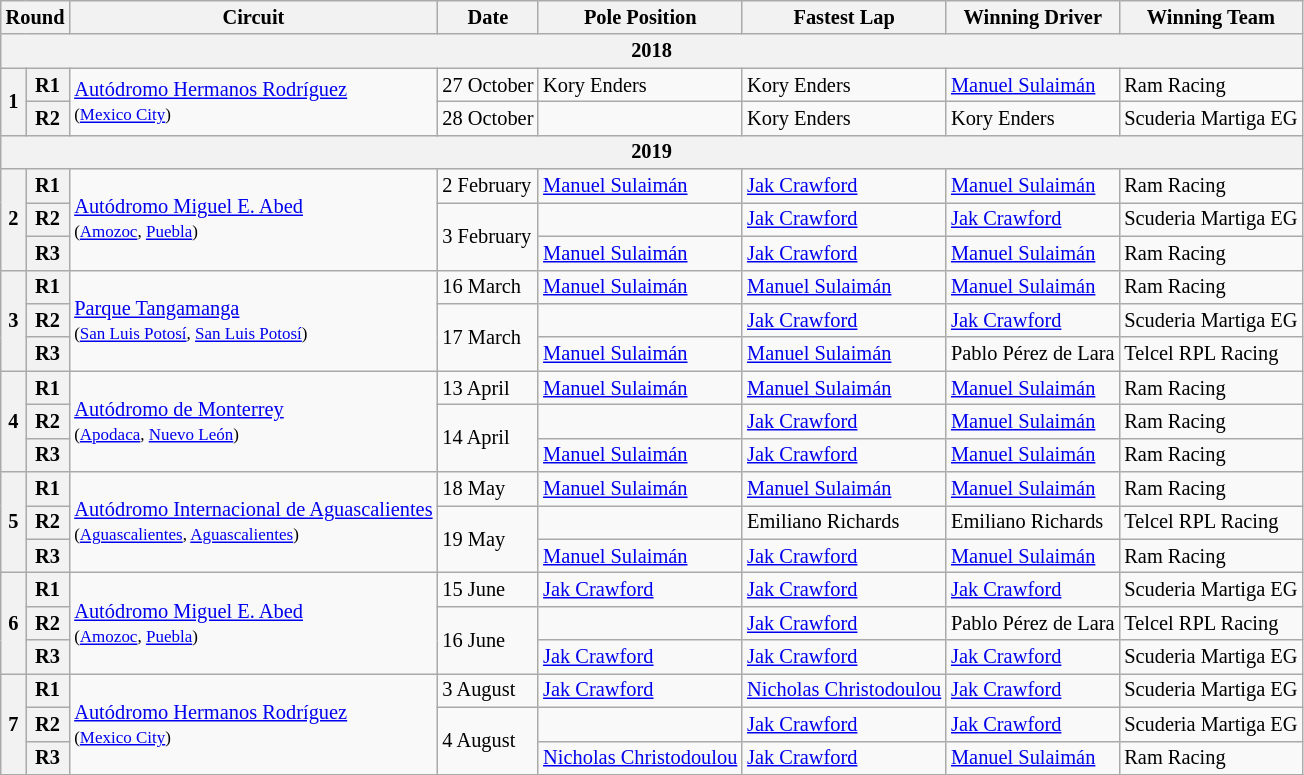<table class="wikitable" style="font-size: 85%">
<tr>
<th colspan=2>Round</th>
<th>Circuit</th>
<th>Date</th>
<th>Pole Position</th>
<th>Fastest Lap</th>
<th>Winning Driver</th>
<th>Winning Team</th>
</tr>
<tr>
<th colspan=8>2018</th>
</tr>
<tr>
<th rowspan=2>1</th>
<th>R1</th>
<td rowspan=2><a href='#'>Autódromo Hermanos Rodríguez</a><br><small>(<a href='#'>Mexico City</a>)</small></td>
<td nowrap>27 October</td>
<td> Kory Enders</td>
<td> Kory Enders</td>
<td> <a href='#'>Manuel Sulaimán</a></td>
<td> Ram Racing</td>
</tr>
<tr>
<th>R2</th>
<td>28 October</td>
<td></td>
<td> Kory Enders</td>
<td> Kory Enders</td>
<td> Scuderia Martiga EG</td>
</tr>
<tr>
<th colspan=8>2019</th>
</tr>
<tr>
<th rowspan=3>2</th>
<th>R1</th>
<td rowspan=3><a href='#'>Autódromo Miguel E. Abed</a><br><small>(<a href='#'>Amozoc</a>, <a href='#'>Puebla</a>)</small></td>
<td>2 February</td>
<td> <a href='#'>Manuel Sulaimán</a></td>
<td> <a href='#'>Jak Crawford</a></td>
<td> <a href='#'>Manuel Sulaimán</a></td>
<td> Ram Racing</td>
</tr>
<tr>
<th>R2</th>
<td rowspan=2>3 February</td>
<td></td>
<td> <a href='#'>Jak Crawford</a></td>
<td> <a href='#'>Jak Crawford</a></td>
<td> Scuderia Martiga EG</td>
</tr>
<tr>
<th>R3</th>
<td> <a href='#'>Manuel Sulaimán</a></td>
<td> <a href='#'>Jak Crawford</a></td>
<td> <a href='#'>Manuel Sulaimán</a></td>
<td> Ram Racing</td>
</tr>
<tr>
<th rowspan=3>3</th>
<th>R1</th>
<td rowspan=3><a href='#'>Parque Tangamanga</a><br><small>(<a href='#'>San Luis Potosí</a>, <a href='#'>San Luis Potosí</a>)</small></td>
<td>16 March</td>
<td> <a href='#'>Manuel Sulaimán</a></td>
<td> <a href='#'>Manuel Sulaimán</a></td>
<td> <a href='#'>Manuel Sulaimán</a></td>
<td> Ram Racing</td>
</tr>
<tr>
<th>R2</th>
<td rowspan=2>17 March</td>
<td></td>
<td> <a href='#'>Jak Crawford</a></td>
<td> <a href='#'>Jak Crawford</a></td>
<td> Scuderia Martiga EG</td>
</tr>
<tr>
<th>R3</th>
<td> <a href='#'>Manuel Sulaimán</a></td>
<td> <a href='#'>Manuel Sulaimán</a></td>
<td> Pablo Pérez de Lara</td>
<td> Telcel RPL Racing</td>
</tr>
<tr>
<th rowspan=3>4</th>
<th>R1</th>
<td rowspan=3><a href='#'>Autódromo de Monterrey</a><br><small>(<a href='#'>Apodaca</a>, <a href='#'>Nuevo León</a>)</small></td>
<td>13 April</td>
<td> <a href='#'>Manuel Sulaimán</a></td>
<td> <a href='#'>Manuel Sulaimán</a></td>
<td> <a href='#'>Manuel Sulaimán</a></td>
<td> Ram Racing</td>
</tr>
<tr>
<th>R2</th>
<td rowspan=2>14 April</td>
<td></td>
<td> <a href='#'>Jak Crawford</a></td>
<td> <a href='#'>Manuel Sulaimán</a></td>
<td> Ram Racing</td>
</tr>
<tr>
<th>R3</th>
<td> <a href='#'>Manuel Sulaimán</a></td>
<td> <a href='#'>Jak Crawford</a></td>
<td> <a href='#'>Manuel Sulaimán</a></td>
<td> Ram Racing</td>
</tr>
<tr>
<th rowspan=3>5</th>
<th>R1</th>
<td rowspan=3 nowrap><a href='#'>Autódromo Internacional de Aguascalientes</a><br><small>(<a href='#'>Aguascalientes</a>, <a href='#'>Aguascalientes</a>)</small></td>
<td>18 May</td>
<td> <a href='#'>Manuel Sulaimán</a></td>
<td> <a href='#'>Manuel Sulaimán</a></td>
<td> <a href='#'>Manuel Sulaimán</a></td>
<td> Ram Racing</td>
</tr>
<tr>
<th>R2</th>
<td rowspan=2>19 May</td>
<td></td>
<td> Emiliano Richards</td>
<td> Emiliano Richards</td>
<td> Telcel RPL Racing</td>
</tr>
<tr>
<th>R3</th>
<td> <a href='#'>Manuel Sulaimán</a></td>
<td> <a href='#'>Jak Crawford</a></td>
<td> <a href='#'>Manuel Sulaimán</a></td>
<td> Ram Racing</td>
</tr>
<tr>
<th rowspan=3>6</th>
<th>R1</th>
<td rowspan=3><a href='#'>Autódromo Miguel E. Abed</a><br><small>(<a href='#'>Amozoc</a>, <a href='#'>Puebla</a>)</small></td>
<td>15 June</td>
<td> <a href='#'>Jak Crawford</a></td>
<td> <a href='#'>Jak Crawford</a></td>
<td> <a href='#'>Jak Crawford</a></td>
<td nowrap> Scuderia Martiga EG</td>
</tr>
<tr>
<th>R2</th>
<td rowspan=2>16 June</td>
<td></td>
<td> <a href='#'>Jak Crawford</a></td>
<td nowrap> Pablo Pérez de Lara</td>
<td> Telcel RPL Racing</td>
</tr>
<tr>
<th>R3</th>
<td> <a href='#'>Jak Crawford</a></td>
<td> <a href='#'>Jak Crawford</a></td>
<td> <a href='#'>Jak Crawford</a></td>
<td> Scuderia Martiga EG</td>
</tr>
<tr>
<th rowspan=3>7</th>
<th>R1</th>
<td rowspan=3><a href='#'>Autódromo Hermanos Rodríguez</a><br><small>(<a href='#'>Mexico City</a>)</small></td>
<td>3 August</td>
<td> <a href='#'>Jak Crawford</a></td>
<td nowrap> <a href='#'>Nicholas Christodoulou</a></td>
<td> <a href='#'>Jak Crawford</a></td>
<td> Scuderia Martiga EG</td>
</tr>
<tr>
<th>R2</th>
<td rowspan=2>4 August</td>
<td></td>
<td> <a href='#'>Jak Crawford</a></td>
<td> <a href='#'>Jak Crawford</a></td>
<td> Scuderia Martiga EG</td>
</tr>
<tr>
<th>R3</th>
<td nowrap> <a href='#'>Nicholas Christodoulou</a></td>
<td> <a href='#'>Jak Crawford</a></td>
<td> <a href='#'>Manuel Sulaimán</a></td>
<td> Ram Racing</td>
</tr>
</table>
